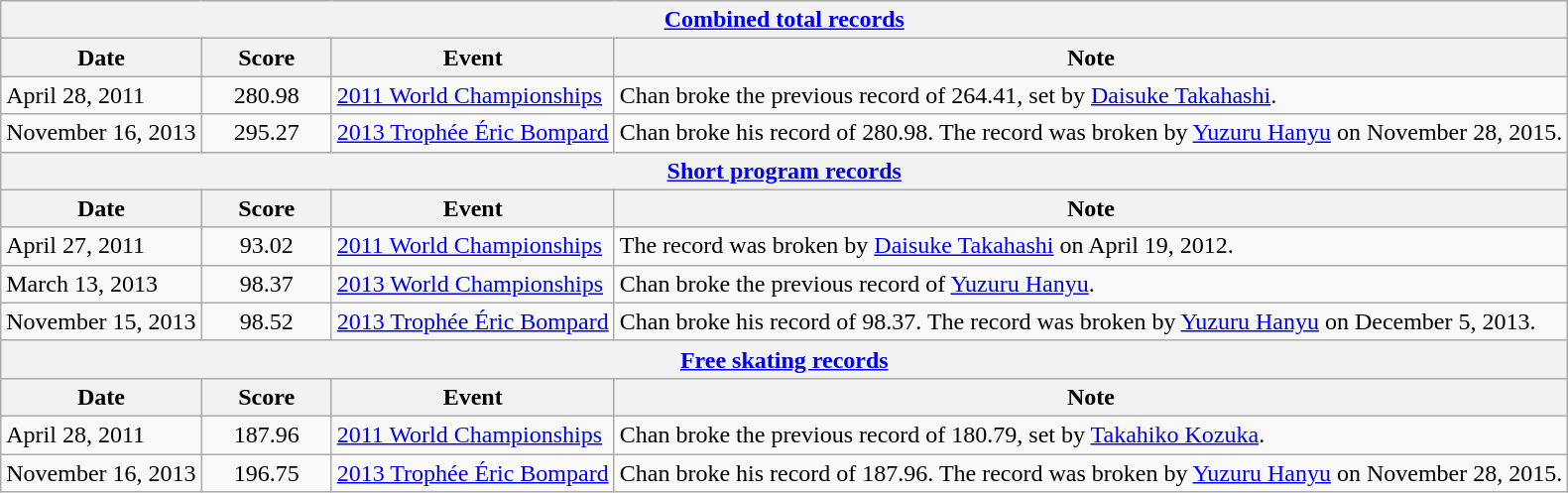<table class="wikitable sortable">
<tr>
<th colspan=4 align=center><a href='#'>Combined total records</a></th>
</tr>
<tr>
<th>Date</th>
<th style="width:80px;">Score</th>
<th>Event</th>
<th>Note</th>
</tr>
<tr>
<td>April 28, 2011</td>
<td style="text-align:center;">280.98</td>
<td><a href='#'>2011 World Championships</a></td>
<td>Chan broke the previous record of 264.41, set by <a href='#'>Daisuke Takahashi</a>.</td>
</tr>
<tr>
<td>November 16, 2013</td>
<td style="text-align:center;">295.27</td>
<td><a href='#'>2013 Trophée Éric Bompard</a></td>
<td>Chan broke his record of 280.98. The record was broken by <a href='#'>Yuzuru Hanyu</a> on November 28, 2015.</td>
</tr>
<tr>
<th colspan="4" align="center"><a href='#'>Short program records</a></th>
</tr>
<tr>
<th>Date</th>
<th style="width:80px;">Score</th>
<th>Event</th>
<th>Note</th>
</tr>
<tr>
<td>April 27, 2011</td>
<td style="text-align:center;">93.02</td>
<td><a href='#'>2011 World Championships</a></td>
<td>The record was broken by <a href='#'>Daisuke Takahashi</a> on April 19, 2012.</td>
</tr>
<tr>
<td>March 13, 2013</td>
<td style="text-align:center;">98.37</td>
<td><a href='#'>2013 World Championships</a></td>
<td>Chan broke the previous record of <a href='#'>Yuzuru Hanyu</a>.</td>
</tr>
<tr>
<td>November 15, 2013</td>
<td style="text-align:center;">98.52</td>
<td><a href='#'>2013 Trophée Éric Bompard</a></td>
<td>Chan broke his record of 98.37. The record was broken by <a href='#'>Yuzuru Hanyu</a> on December 5, 2013.</td>
</tr>
<tr>
<th colspan=4 align=center><a href='#'>Free skating records</a></th>
</tr>
<tr>
<th>Date</th>
<th style="width:80px;">Score</th>
<th>Event</th>
<th>Note</th>
</tr>
<tr>
<td>April 28, 2011</td>
<td style="text-align:center;">187.96</td>
<td><a href='#'>2011 World Championships</a></td>
<td>Chan broke the previous record of 180.79, set by <a href='#'>Takahiko Kozuka</a>.</td>
</tr>
<tr>
<td>November 16, 2013</td>
<td style="text-align:center;">196.75</td>
<td><a href='#'>2013 Trophée Éric Bompard</a></td>
<td>Chan broke his record of 187.96. The record was broken by <a href='#'>Yuzuru Hanyu</a> on November 28, 2015.</td>
</tr>
</table>
